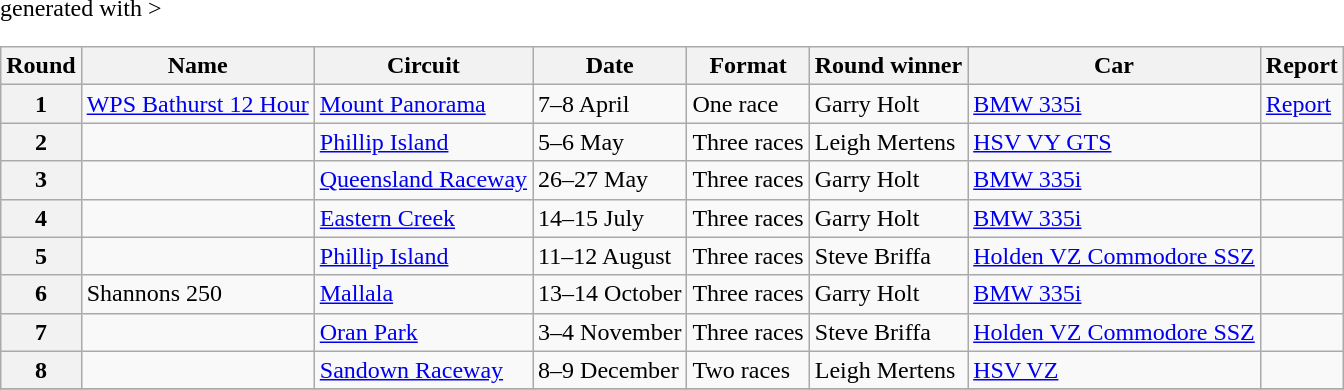<table class="wikitable" <hiddentext>generated with >
<tr style="font-weight:bold">
<th>Round</th>
<th>Name</th>
<th>Circuit</th>
<th>Date</th>
<th>Format</th>
<th>Round winner</th>
<th>Car</th>
<th>Report</th>
</tr>
<tr>
<th>1</th>
<td><a href='#'>WPS Bathurst 12 Hour</a></td>
<td><a href='#'>Mount Panorama</a></td>
<td>7–8 April</td>
<td>One race</td>
<td>Garry Holt</td>
<td><a href='#'>BMW 335i</a></td>
<td><a href='#'>Report</a></td>
</tr>
<tr>
<th>2</th>
<td></td>
<td><a href='#'>Phillip Island</a></td>
<td>5–6 May</td>
<td>Three races</td>
<td>Leigh Mertens</td>
<td><a href='#'>HSV VY GTS</a></td>
<td></td>
</tr>
<tr>
<th>3</th>
<td></td>
<td><a href='#'>Queensland Raceway</a></td>
<td>26–27 May</td>
<td>Three races</td>
<td>Garry Holt</td>
<td><a href='#'>BMW 335i</a></td>
<td></td>
</tr>
<tr>
<th>4</th>
<td></td>
<td><a href='#'>Eastern Creek</a></td>
<td>14–15 July</td>
<td>Three races</td>
<td>Garry Holt</td>
<td><a href='#'>BMW 335i</a></td>
<td></td>
</tr>
<tr>
<th>5</th>
<td></td>
<td><a href='#'>Phillip Island</a></td>
<td>11–12 August</td>
<td>Three races</td>
<td>Steve Briffa</td>
<td><a href='#'>Holden VZ Commodore SSZ</a></td>
<td></td>
</tr>
<tr>
<th>6</th>
<td>Shannons 250</td>
<td><a href='#'>Mallala</a></td>
<td>13–14 October</td>
<td>Three races</td>
<td>Garry Holt</td>
<td><a href='#'>BMW 335i</a></td>
<td></td>
</tr>
<tr>
<th>7</th>
<td></td>
<td><a href='#'>Oran Park</a></td>
<td>3–4 November</td>
<td>Three races</td>
<td>Steve Briffa</td>
<td><a href='#'>Holden VZ Commodore SSZ</a></td>
<td></td>
</tr>
<tr>
<th>8</th>
<td></td>
<td><a href='#'>Sandown Raceway</a></td>
<td>8–9 December</td>
<td>Two races</td>
<td>Leigh Mertens</td>
<td><a href='#'>HSV VZ</a></td>
<td></td>
</tr>
<tr>
</tr>
</table>
